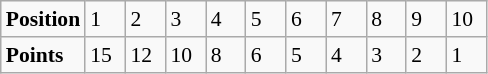<table class="wikitable" style="font-size: 90%;">
<tr>
<td><strong>Position</strong></td>
<td width=20>1</td>
<td width=20>2</td>
<td width=20>3</td>
<td width=20>4</td>
<td width=20>5</td>
<td width=20>6</td>
<td width=20>7</td>
<td width=20>8</td>
<td width=20>9</td>
<td width=20>10</td>
</tr>
<tr>
<td><strong>Points</strong></td>
<td>15</td>
<td>12</td>
<td>10</td>
<td>8</td>
<td>6</td>
<td>5</td>
<td>4</td>
<td>3</td>
<td>2</td>
<td>1</td>
</tr>
</table>
